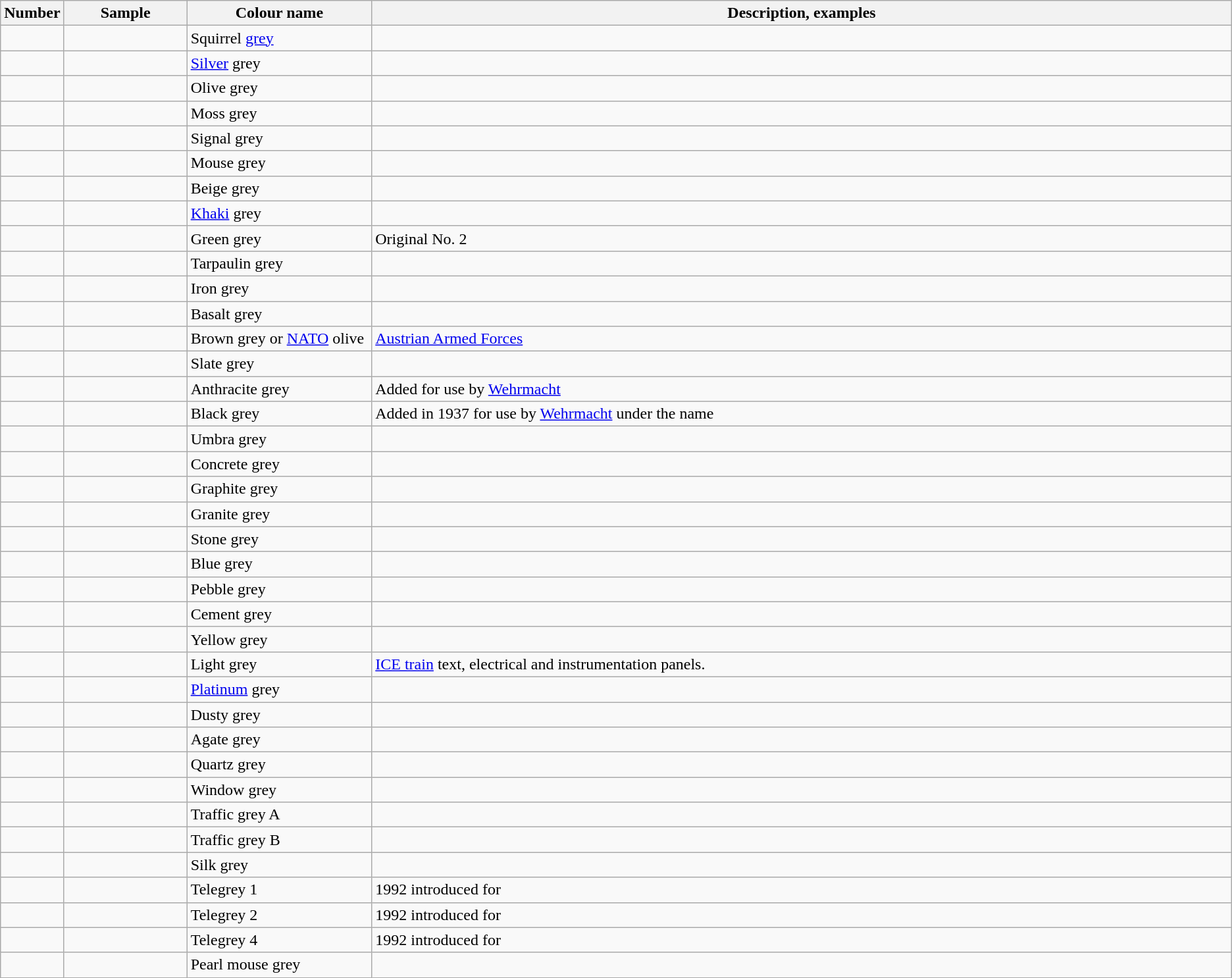<table class="wikitable sortable">
<tr>
<th style="text-align:center; width:5%;">Number</th>
<th style="width:10%;">Sample</th>
<th style="width:15%;">Colour name</th>
<th>Description, examples</th>
</tr>
<tr>
<td></td>
<td></td>
<td>Squirrel <a href='#'>grey</a></td>
<td></td>
</tr>
<tr>
<td></td>
<td></td>
<td><a href='#'>Silver</a> grey</td>
<td></td>
</tr>
<tr>
<td></td>
<td></td>
<td>Olive grey</td>
<td></td>
</tr>
<tr>
<td></td>
<td></td>
<td>Moss grey</td>
<td></td>
</tr>
<tr>
<td></td>
<td></td>
<td>Signal grey</td>
<td></td>
</tr>
<tr>
<td></td>
<td></td>
<td>Mouse grey</td>
<td></td>
</tr>
<tr>
<td></td>
<td></td>
<td>Beige grey</td>
<td></td>
</tr>
<tr>
<td></td>
<td></td>
<td><a href='#'>Khaki</a> grey</td>
<td></td>
</tr>
<tr>
<td></td>
<td></td>
<td>Green grey</td>
<td>Original  No. 2</td>
</tr>
<tr>
<td></td>
<td></td>
<td>Tarpaulin grey</td>
<td></td>
</tr>
<tr>
<td></td>
<td></td>
<td>Iron grey</td>
<td></td>
</tr>
<tr>
<td></td>
<td></td>
<td>Basalt grey</td>
<td></td>
</tr>
<tr>
<td></td>
<td></td>
<td>Brown grey or <a href='#'>NATO</a> olive</td>
<td><a href='#'>Austrian Armed Forces</a></td>
</tr>
<tr>
<td></td>
<td></td>
<td>Slate grey</td>
<td></td>
</tr>
<tr>
<td></td>
<td></td>
<td>Anthracite grey</td>
<td>Added for use by <a href='#'>Wehrmacht</a></td>
</tr>
<tr>
<td></td>
<td></td>
<td>Black grey</td>
<td>Added in 1937 for use by <a href='#'>Wehrmacht</a> under the name <em></em></td>
</tr>
<tr>
<td></td>
<td></td>
<td>Umbra grey</td>
<td></td>
</tr>
<tr>
<td></td>
<td></td>
<td>Concrete grey</td>
<td></td>
</tr>
<tr>
<td></td>
<td></td>
<td>Graphite grey</td>
<td></td>
</tr>
<tr>
<td></td>
<td></td>
<td>Granite grey</td>
<td></td>
</tr>
<tr>
<td></td>
<td></td>
<td>Stone grey</td>
<td></td>
</tr>
<tr>
<td></td>
<td></td>
<td>Blue grey</td>
<td></td>
</tr>
<tr>
<td></td>
<td></td>
<td>Pebble grey</td>
<td></td>
</tr>
<tr>
<td></td>
<td></td>
<td>Cement grey</td>
<td></td>
</tr>
<tr>
<td></td>
<td></td>
<td>Yellow grey</td>
<td></td>
</tr>
<tr>
<td></td>
<td></td>
<td>Light grey</td>
<td><a href='#'>ICE train</a> text, electrical and instrumentation panels.</td>
</tr>
<tr>
<td></td>
<td></td>
<td><a href='#'>Platinum</a> grey</td>
<td></td>
</tr>
<tr>
<td></td>
<td></td>
<td>Dusty grey</td>
<td></td>
</tr>
<tr>
<td></td>
<td></td>
<td>Agate grey</td>
<td></td>
</tr>
<tr>
<td></td>
<td></td>
<td>Quartz grey</td>
<td></td>
</tr>
<tr>
<td></td>
<td></td>
<td>Window grey</td>
<td></td>
</tr>
<tr>
<td></td>
<td></td>
<td>Traffic grey A</td>
<td></td>
</tr>
<tr>
<td></td>
<td></td>
<td>Traffic grey B</td>
<td></td>
</tr>
<tr>
<td></td>
<td></td>
<td>Silk grey</td>
<td></td>
</tr>
<tr>
<td></td>
<td></td>
<td>Telegrey 1</td>
<td>1992 introduced for </td>
</tr>
<tr>
<td></td>
<td></td>
<td>Telegrey 2</td>
<td>1992 introduced for </td>
</tr>
<tr>
<td></td>
<td></td>
<td>Telegrey 4</td>
<td>1992 introduced for </td>
</tr>
<tr>
<td></td>
<td></td>
<td>Pearl mouse grey</td>
<td></td>
</tr>
</table>
